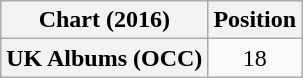<table class="wikitable plainrowheaders" style="text-align:center">
<tr>
<th>Chart (2016)</th>
<th>Position</th>
</tr>
<tr>
<th scope="row">UK Albums (OCC)</th>
<td>18</td>
</tr>
</table>
